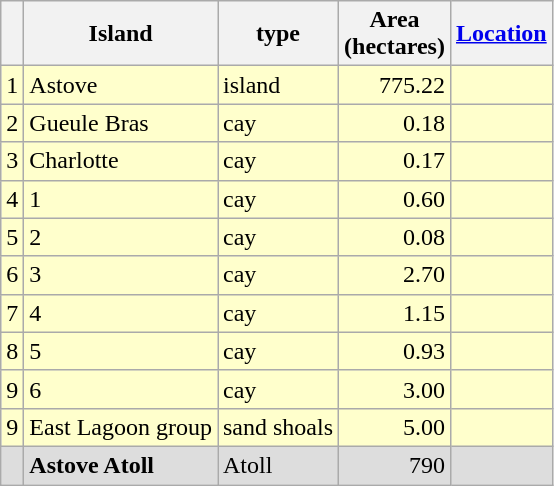<table class="wikitable sortable">
<tr>
<th> </th>
<th>Island</th>
<th>type</th>
<th>Area<br>(hectares)</th>
<th><a href='#'>Location</a></th>
</tr>
<tr style="background: #FFC;">
<td align=right>1</td>
<td>Astove</td>
<td>island</td>
<td align=right>775.22</td>
<td></td>
</tr>
<tr style="background: #FFC;">
<td align=right>2</td>
<td>Gueule Bras</td>
<td>cay</td>
<td align=right>0.18</td>
<td></td>
</tr>
<tr style="background: #FFC;">
<td align=right>3</td>
<td>Charlotte</td>
<td>cay</td>
<td align=right>0.17</td>
<td></td>
</tr>
<tr style="background: #FFC;">
<td align=right>4</td>
<td>1</td>
<td>cay</td>
<td align=right>0.60</td>
<td></td>
</tr>
<tr style="background: #FFC;">
<td align=right>5</td>
<td>2</td>
<td>cay</td>
<td align=right>0.08</td>
<td></td>
</tr>
<tr style="background: #FFC;">
<td align=right>6</td>
<td>3</td>
<td>cay</td>
<td align=right>2.70</td>
<td></td>
</tr>
<tr style="background: #FFC;">
<td align=right>7</td>
<td>4</td>
<td>cay</td>
<td align=right>1.15</td>
<td></td>
</tr>
<tr style="background: #FFC;">
<td align=right>8</td>
<td>5</td>
<td>cay</td>
<td align=right>0.93</td>
<td></td>
</tr>
<tr style="background: #FFC;">
<td align=right>9</td>
<td>6</td>
<td>cay</td>
<td align=right>3.00</td>
<td></td>
</tr>
<tr style="background: #FFC;">
<td align=right>9</td>
<td>East Lagoon group</td>
<td>sand shoals</td>
<td align=right>5.00</td>
<td></td>
</tr>
<tr style="background: #DDD;"  class="sortbottom">
<td align=right> </td>
<td><strong>Astove Atoll</strong></td>
<td>Atoll</td>
<td align=right>790</td>
<td></td>
</tr>
</table>
